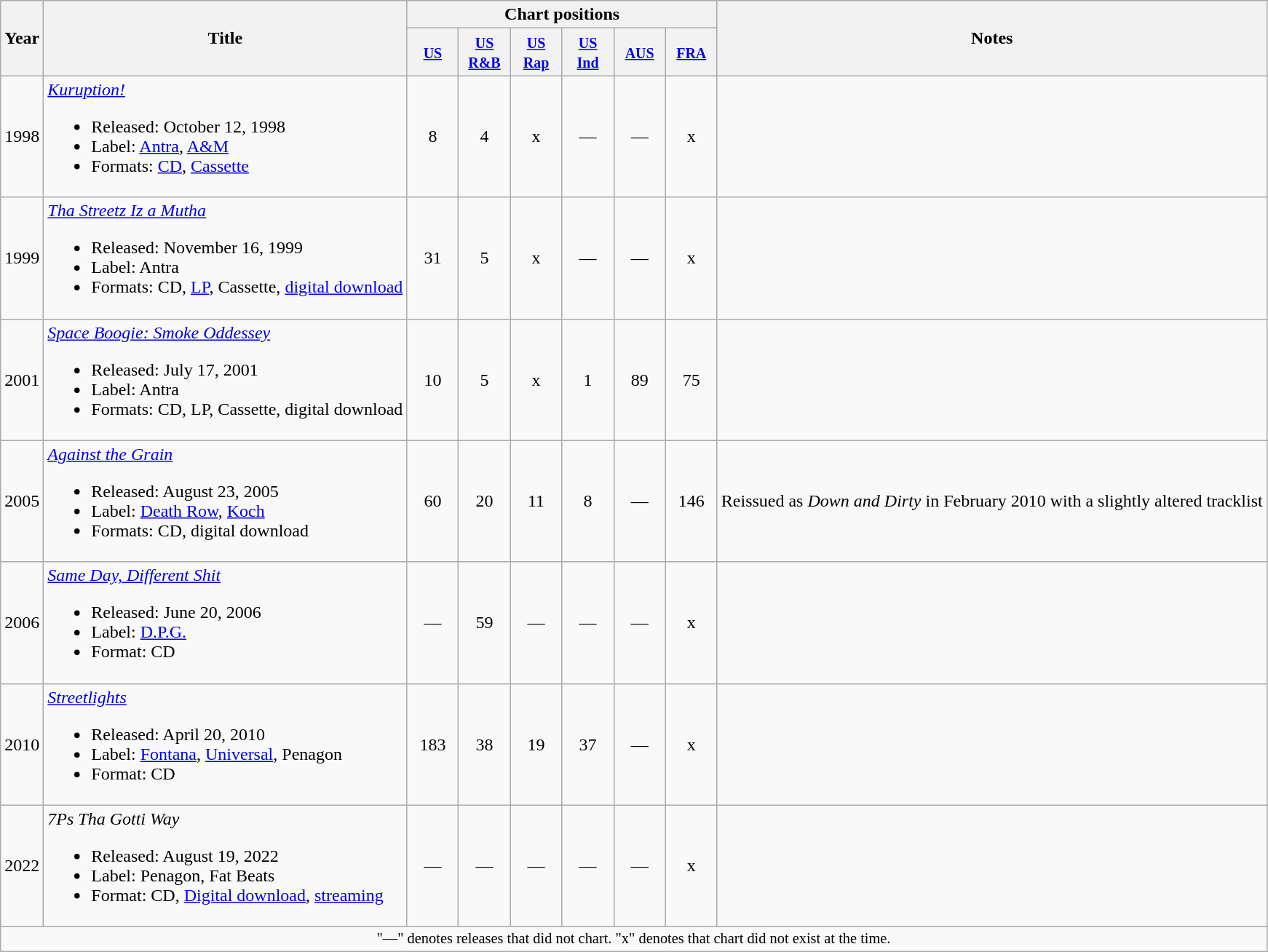<table class="wikitable">
<tr>
<th rowspan="2">Year</th>
<th rowspan="2">Title</th>
<th colspan="6">Chart positions</th>
<th rowspan="2">Notes</th>
</tr>
<tr>
<th width="40"><small><a href='#'>US</a></small><br></th>
<th width="40"><small><a href='#'>US R&B</a></small><br></th>
<th width="40"><small><a href='#'>US Rap</a></small><br></th>
<th width="40"><small><a href='#'>US Ind</a></small><br></th>
<th width="40"><small><a href='#'>AUS</a></small><br></th>
<th width="40"><small><a href='#'>FRA</a></small><br></th>
</tr>
<tr>
<td>1998</td>
<td><em><a href='#'>Kuruption!</a></em><br><ul><li>Released: October 12, 1998</li><li>Label: <a href='#'>Antra</a>, <a href='#'>A&M</a></li><li>Formats: <a href='#'>CD</a>, <a href='#'>Cassette</a></li></ul></td>
<td style="text-align:center;">8</td>
<td style="text-align:center;">4</td>
<td style="text-align:center;">x</td>
<td style="text-align:center;">—</td>
<td style="text-align:center;">—</td>
<td style="text-align:center;">x</td>
<td></td>
</tr>
<tr>
<td>1999</td>
<td><em><a href='#'>Tha Streetz Iz a Mutha</a></em><br><ul><li>Released: November 16, 1999</li><li>Label: Antra</li><li>Formats: CD, <a href='#'>LP</a>, Cassette, <a href='#'>digital download</a></li></ul></td>
<td style="text-align:center;">31</td>
<td style="text-align:center;">5</td>
<td style="text-align:center;">x</td>
<td style="text-align:center;">—</td>
<td style="text-align:center;">—</td>
<td style="text-align:center;">x</td>
<td></td>
</tr>
<tr>
<td>2001</td>
<td><em><a href='#'>Space Boogie: Smoke Oddessey</a></em><br><ul><li>Released: July 17, 2001</li><li>Label: Antra</li><li>Formats: CD, LP, Cassette, digital download</li></ul></td>
<td style="text-align:center;">10</td>
<td style="text-align:center;">5</td>
<td style="text-align:center;">x</td>
<td style="text-align:center;">1</td>
<td style="text-align:center;">89</td>
<td style="text-align:center;">75</td>
<td></td>
</tr>
<tr>
<td>2005</td>
<td><em><a href='#'>Against the Grain</a></em><br><ul><li>Released: August 23, 2005</li><li>Label: <a href='#'>Death Row</a>, <a href='#'>Koch</a></li><li>Formats: CD, digital download</li></ul></td>
<td style="text-align:center;">60</td>
<td style="text-align:center;">20</td>
<td style="text-align:center;">11</td>
<td style="text-align:center;">8</td>
<td style="text-align:center;">—</td>
<td style="text-align:center;">146</td>
<td>Reissued as <em>Down and Dirty</em> in February 2010 with a slightly altered tracklist</td>
</tr>
<tr>
<td>2006</td>
<td><em><a href='#'>Same Day, Different Shit</a></em><br><ul><li>Released: June 20, 2006</li><li>Label: <a href='#'>D.P.G.</a></li><li>Format: CD</li></ul></td>
<td style="text-align:center;">—</td>
<td style="text-align:center;">59</td>
<td style="text-align:center;">—</td>
<td style="text-align:center;">—</td>
<td style="text-align:center;">—</td>
<td style="text-align:center;">x</td>
<td></td>
</tr>
<tr>
<td>2010</td>
<td><em><a href='#'>Streetlights</a></em><br><ul><li>Released: April 20, 2010</li><li>Label: <a href='#'>Fontana</a>, <a href='#'>Universal</a>, Penagon</li><li>Format: CD</li></ul></td>
<td style="text-align:center;">183</td>
<td style="text-align:center;">38</td>
<td style="text-align:center;">19</td>
<td style="text-align:center;">37</td>
<td style="text-align:center;">—</td>
<td style="text-align:center;">x</td>
<td></td>
</tr>
<tr>
<td>2022</td>
<td><em>7Ps Tha Gotti Way</em><br><ul><li>Released: August 19, 2022</li><li>Label: Penagon, Fat Beats</li><li>Format: CD, <a href='#'>Digital download</a>, <a href='#'>streaming</a></li></ul></td>
<td style="text-align:center;">—</td>
<td style="text-align:center;">—</td>
<td style="text-align:center;">—</td>
<td style="text-align:center;">—</td>
<td style="text-align:center;">—</td>
<td style="text-align:center;">x</td>
<td></td>
</tr>
<tr>
<td colspan="9" style="text-align:center; font-size:85%;">"—" denotes releases that did not chart. "x" denotes that chart did not exist at the time.</td>
</tr>
</table>
